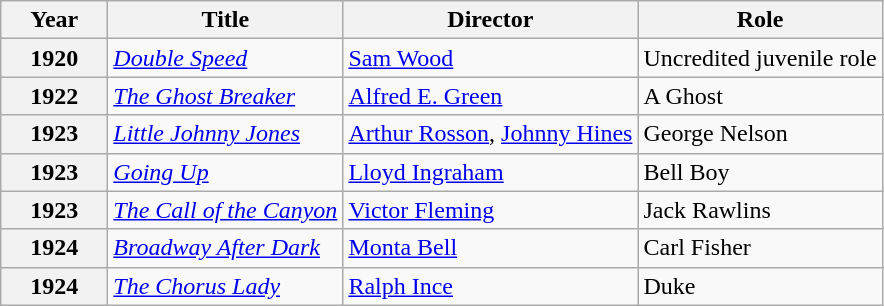<table class="wikitable sortable">
<tr>
<th style="width: 4em;">Year</th>
<th>Title</th>
<th>Director</th>
<th class="unsortable">Role</th>
</tr>
<tr>
<th>1920</th>
<td><em><a href='#'>Double Speed</a></em></td>
<td><a href='#'>Sam Wood</a></td>
<td>Uncredited juvenile role</td>
</tr>
<tr>
<th>1922</th>
<td><em><a href='#'>The Ghost Breaker</a></em></td>
<td><a href='#'>Alfred E. Green</a></td>
<td>A Ghost</td>
</tr>
<tr>
<th>1923</th>
<td><em><a href='#'>Little Johnny Jones</a></em></td>
<td><a href='#'>Arthur Rosson</a>, <a href='#'>Johnny Hines</a></td>
<td>George Nelson</td>
</tr>
<tr>
<th>1923</th>
<td><em><a href='#'>Going Up</a></em></td>
<td><a href='#'>Lloyd Ingraham</a></td>
<td>Bell Boy</td>
</tr>
<tr>
<th>1923</th>
<td><em><a href='#'>The Call of the Canyon</a></em></td>
<td><a href='#'>Victor Fleming</a></td>
<td>Jack Rawlins</td>
</tr>
<tr>
<th>1924</th>
<td><em><a href='#'>Broadway After Dark</a></em></td>
<td><a href='#'>Monta Bell</a></td>
<td>Carl Fisher</td>
</tr>
<tr>
<th>1924</th>
<td><em><a href='#'>The Chorus Lady</a></em></td>
<td><a href='#'>Ralph Ince</a></td>
<td>Duke</td>
</tr>
</table>
